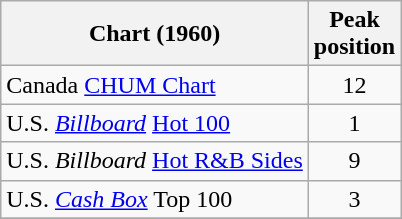<table class="wikitable sortable">
<tr>
<th>Chart (1960)</th>
<th>Peak<br>position</th>
</tr>
<tr>
<td>Canada <a href='#'>CHUM Chart</a></td>
<td style="text-align:center;">12</td>
</tr>
<tr>
<td>U.S. <em><a href='#'>Billboard</a></em> <a href='#'>Hot 100</a></td>
<td style="text-align:center;">1</td>
</tr>
<tr>
<td>U.S. <em>Billboard</em> <a href='#'>Hot R&B Sides</a></td>
<td style="text-align:center;">9</td>
</tr>
<tr>
<td>U.S. <a href='#'><em>Cash Box</em></a> Top 100</td>
<td align="center">3</td>
</tr>
<tr>
</tr>
</table>
